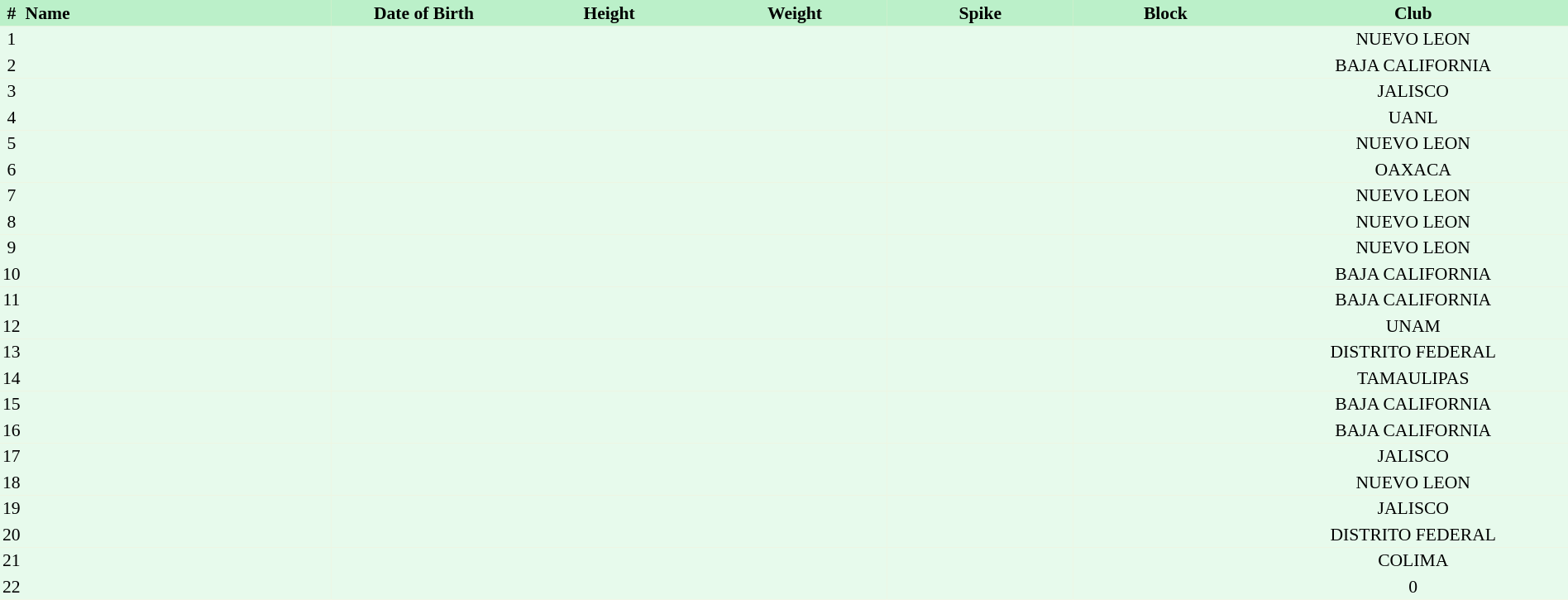<table border=0 cellpadding=2 cellspacing=0  |- bgcolor=#FFECCE style="text-align:center; font-size:90%; width:100%">
<tr bgcolor=#BBF0C9>
<th>#</th>
<th align=left width=20%>Name</th>
<th width=12%>Date of Birth</th>
<th width=12%>Height</th>
<th width=12%>Weight</th>
<th width=12%>Spike</th>
<th width=12%>Block</th>
<th width=20%>Club</th>
</tr>
<tr bgcolor=#E7FAEC>
<td>1</td>
<td align=left></td>
<td align=right></td>
<td></td>
<td></td>
<td></td>
<td></td>
<td>NUEVO LEON</td>
</tr>
<tr bgcolor=#E7FAEC>
<td>2</td>
<td align=left></td>
<td align=right></td>
<td></td>
<td></td>
<td></td>
<td></td>
<td>BAJA CALIFORNIA</td>
</tr>
<tr bgcolor=#E7FAEC>
<td>3</td>
<td align=left></td>
<td align=right></td>
<td></td>
<td></td>
<td></td>
<td></td>
<td>JALISCO</td>
</tr>
<tr bgcolor=#E7FAEC>
<td>4</td>
<td align=left></td>
<td align=right></td>
<td></td>
<td></td>
<td></td>
<td></td>
<td>UANL</td>
</tr>
<tr bgcolor=#E7FAEC>
<td>5</td>
<td align=left></td>
<td align=right></td>
<td></td>
<td></td>
<td></td>
<td></td>
<td>NUEVO LEON</td>
</tr>
<tr bgcolor=#E7FAEC>
<td>6</td>
<td align=left></td>
<td align=right></td>
<td></td>
<td></td>
<td></td>
<td></td>
<td>OAXACA</td>
</tr>
<tr bgcolor=#E7FAEC>
<td>7</td>
<td align=left></td>
<td align=right></td>
<td></td>
<td></td>
<td></td>
<td></td>
<td>NUEVO LEON</td>
</tr>
<tr bgcolor=#E7FAEC>
<td>8</td>
<td align=left></td>
<td align=right></td>
<td></td>
<td></td>
<td></td>
<td></td>
<td>NUEVO LEON</td>
</tr>
<tr bgcolor=#E7FAEC>
<td>9</td>
<td align=left></td>
<td align=right></td>
<td></td>
<td></td>
<td></td>
<td></td>
<td>NUEVO LEON</td>
</tr>
<tr bgcolor=#E7FAEC>
<td>10</td>
<td align=left></td>
<td align=right></td>
<td></td>
<td></td>
<td></td>
<td></td>
<td>BAJA CALIFORNIA</td>
</tr>
<tr bgcolor=#E7FAEC>
<td>11</td>
<td align=left></td>
<td align=right></td>
<td></td>
<td></td>
<td></td>
<td></td>
<td>BAJA CALIFORNIA</td>
</tr>
<tr bgcolor=#E7FAEC>
<td>12</td>
<td align=left></td>
<td align=right></td>
<td></td>
<td></td>
<td></td>
<td></td>
<td>UNAM</td>
</tr>
<tr bgcolor=#E7FAEC>
<td>13</td>
<td align=left></td>
<td align=right></td>
<td></td>
<td></td>
<td></td>
<td></td>
<td>DISTRITO FEDERAL</td>
</tr>
<tr bgcolor=#E7FAEC>
<td>14</td>
<td align=left></td>
<td align=right></td>
<td></td>
<td></td>
<td></td>
<td></td>
<td>TAMAULIPAS</td>
</tr>
<tr bgcolor=#E7FAEC>
<td>15</td>
<td align=left></td>
<td align=right></td>
<td></td>
<td></td>
<td></td>
<td></td>
<td>BAJA CALIFORNIA</td>
</tr>
<tr bgcolor=#E7FAEC>
<td>16</td>
<td align=left></td>
<td align=right></td>
<td></td>
<td></td>
<td></td>
<td></td>
<td>BAJA CALIFORNIA</td>
</tr>
<tr bgcolor=#E7FAEC>
<td>17</td>
<td align=left></td>
<td align=right></td>
<td></td>
<td></td>
<td></td>
<td></td>
<td>JALISCO</td>
</tr>
<tr bgcolor=#E7FAEC>
<td>18</td>
<td align=left></td>
<td align=right></td>
<td></td>
<td></td>
<td></td>
<td></td>
<td>NUEVO LEON</td>
</tr>
<tr bgcolor=#E7FAEC>
<td>19</td>
<td align=left></td>
<td align=right></td>
<td></td>
<td></td>
<td></td>
<td></td>
<td>JALISCO</td>
</tr>
<tr bgcolor=#E7FAEC>
<td>20</td>
<td align=left></td>
<td align=right></td>
<td></td>
<td></td>
<td></td>
<td></td>
<td>DISTRITO FEDERAL</td>
</tr>
<tr bgcolor=#E7FAEC>
<td>21</td>
<td align=left></td>
<td align=right></td>
<td></td>
<td></td>
<td></td>
<td></td>
<td>COLIMA</td>
</tr>
<tr bgcolor=#E7FAEC>
<td>22</td>
<td align=left></td>
<td align=right></td>
<td></td>
<td></td>
<td></td>
<td></td>
<td>0</td>
</tr>
</table>
